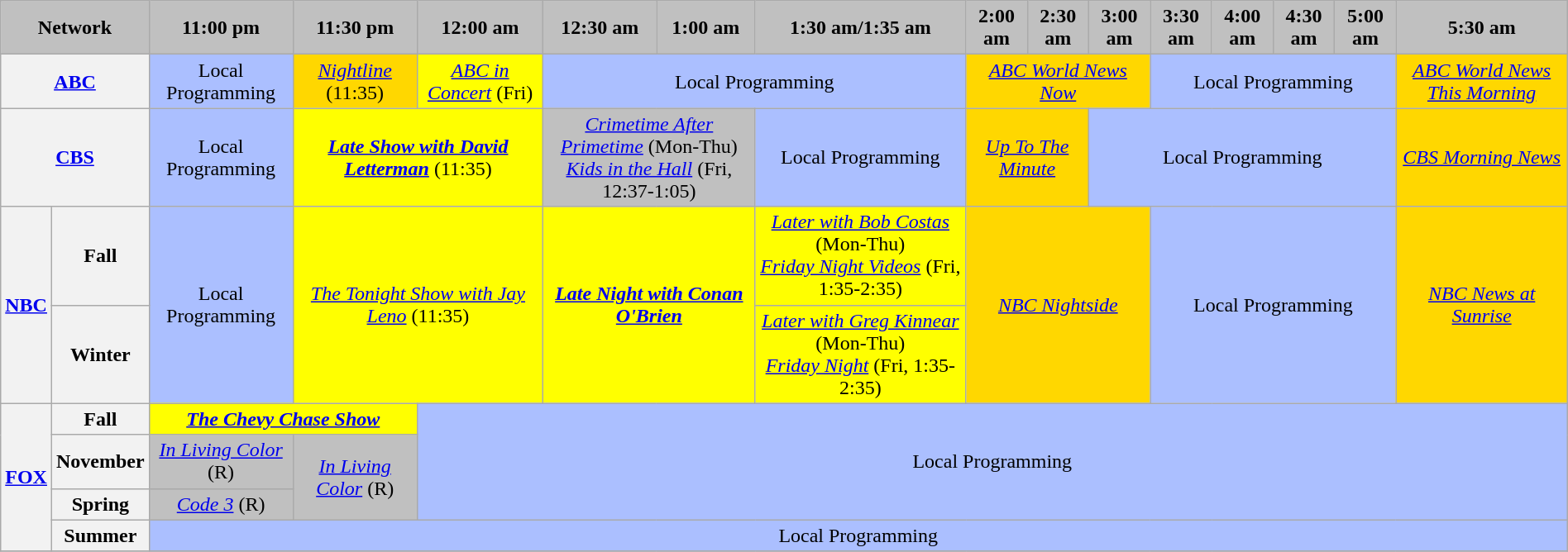<table class="wikitable" style="width:100%;margin-right:0;text-align:center">
<tr>
<th colspan="2" style="background-color:#C0C0C0;text-align:center">Network</th>
<th style="background-color:#C0C0C0;text-align:center">11:00 pm</th>
<th style="background-color:#C0C0C0;text-align:center">11:30 pm</th>
<th style="background-color:#C0C0C0;text-align:center">12:00 am</th>
<th style="background-color:#C0C0C0;text-align:center">12:30 am</th>
<th style="background-color:#C0C0C0;text-align:center">1:00 am</th>
<th style="background-color:#C0C0C0;text-align:center">1:30 am/1:35 am</th>
<th style="background-color:#C0C0C0;text-align:center">2:00 am</th>
<th style="background-color:#C0C0C0;text-align:center">2:30 am</th>
<th style="background-color:#C0C0C0;text-align:center">3:00 am</th>
<th style="background-color:#C0C0C0;text-align:center">3:30 am</th>
<th style="background-color:#C0C0C0;text-align:center">4:00 am</th>
<th style="background-color:#C0C0C0;text-align:center">4:30 am</th>
<th style="background-color:#C0C0C0;text-align:center">5:00 am</th>
<th style="background-color:#C0C0C0;text-align:center">5:30 am</th>
</tr>
<tr>
<th colspan="2"><a href='#'>ABC</a></th>
<td colspan="1" style="background:#abbfff">Local Programming</td>
<td colspan="1" style="background:gold"><em><a href='#'>Nightline</a></em> (11:35)</td>
<td colspan="1" style="background:yellow"><em><a href='#'>ABC in Concert</a></em> (Fri)</td>
<td colspan="3" style="background:#abbfff">Local Programming</td>
<td colspan="3" style="background:gold"><em><a href='#'>ABC World News Now</a></em></td>
<td colspan="4" style="background:#abbfff">Local Programming</td>
<td colspan="1" style="background:gold"><em><a href='#'>ABC World News This Morning</a></em></td>
</tr>
<tr>
<th colspan="2"><a href='#'>CBS</a></th>
<td colspan="1" style="background:#abbfff">Local Programming</td>
<td colspan="2" style="background:yellow"><strong><em><a href='#'>Late Show with David Letterman</a></em></strong> (11:35)</td>
<td colspan="2" style="background:#C0C0C0"><em><a href='#'>Crimetime After Primetime</a></em> (Mon-Thu) <br> <em><a href='#'>Kids in the Hall</a></em> (Fri, 12:37-1:05)</td>
<td colspan="1" style="background:#abbfff">Local Programming</td>
<td colspan="2" style="background:gold"><em><a href='#'>Up To The Minute</a></em></td>
<td colspan="5" style="background:#abbfff">Local Programming</td>
<td colspan="1" style="background:gold"><em><a href='#'>CBS Morning News</a></em></td>
</tr>
<tr>
<th rowspan="2"><a href='#'>NBC</a></th>
<th>Fall</th>
<td colspan="1" rowspan="2" style="background:#abbfff">Local Programming</td>
<td colspan="2" rowspan="2" style="background:yellow"><em><a href='#'>The Tonight Show with Jay Leno</a></em> (11:35)</td>
<td colspan="2" rowspan="2" style="background:yellow"><strong><em><a href='#'>Late Night with Conan O'Brien</a></em></strong></td>
<td colspan="1" style="background:yellow"><em><a href='#'>Later with Bob Costas</a></em> (Mon-Thu) <br> <em><a href='#'>Friday Night Videos</a></em> (Fri, 1:35-2:35)</td>
<td colspan="3" rowspan="2" style="background:gold"><em><a href='#'>NBC Nightside</a></em></td>
<td colspan="4" rowspan="2" style="background:#abbfff">Local Programming</td>
<td colspan="1" rowspan="2" style="background:gold"><em><a href='#'>NBC News at Sunrise</a></em></td>
</tr>
<tr>
<th>Winter</th>
<td colspan="1" style="background:yellow"><em><a href='#'>Later with Greg Kinnear</a></em> (Mon-Thu) <br> <em><a href='#'>Friday Night</a></em> (Fri, 1:35-2:35)</td>
</tr>
<tr>
<th colspan="1" rowspan="4"><a href='#'>FOX</a></th>
<th>Fall</th>
<td colspan="2" style="background:yellow"><strong><em><a href='#'>The Chevy Chase Show</a></em></strong></td>
<td colspan="12" rowspan="3" style="background:#abbfff">Local Programming</td>
</tr>
<tr>
<th>November</th>
<td colspan="1" style="background:#C0C0C0"><em><a href='#'>In Living Color</a></em> (R)</td>
<td colspan="1" rowspan="2" style="background:#C0C0C0"><em><a href='#'>In Living Color</a></em> (R)</td>
</tr>
<tr>
<th>Spring</th>
<td colspan="1" style="background:#C0C0C0"><em><a href='#'>Code 3</a></em> (R)</td>
</tr>
<tr>
<th>Summer</th>
<td colspan="16" rowspan="1" style="background:#abbfff">Local Programming</td>
</tr>
<tr>
</tr>
</table>
